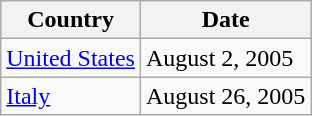<table class="wikitable">
<tr>
<th>Country</th>
<th>Date</th>
</tr>
<tr>
<td><a href='#'>United States</a></td>
<td>August 2, 2005</td>
</tr>
<tr>
<td><a href='#'>Italy</a></td>
<td>August 26, 2005</td>
</tr>
</table>
